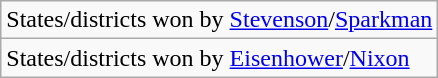<table class="wikitable">
<tr>
<td>States/districts won by <a href='#'>Stevenson</a>/<a href='#'>Sparkman</a></td>
</tr>
<tr>
<td>States/districts won by <a href='#'>Eisenhower</a>/<a href='#'>Nixon</a></td>
</tr>
</table>
